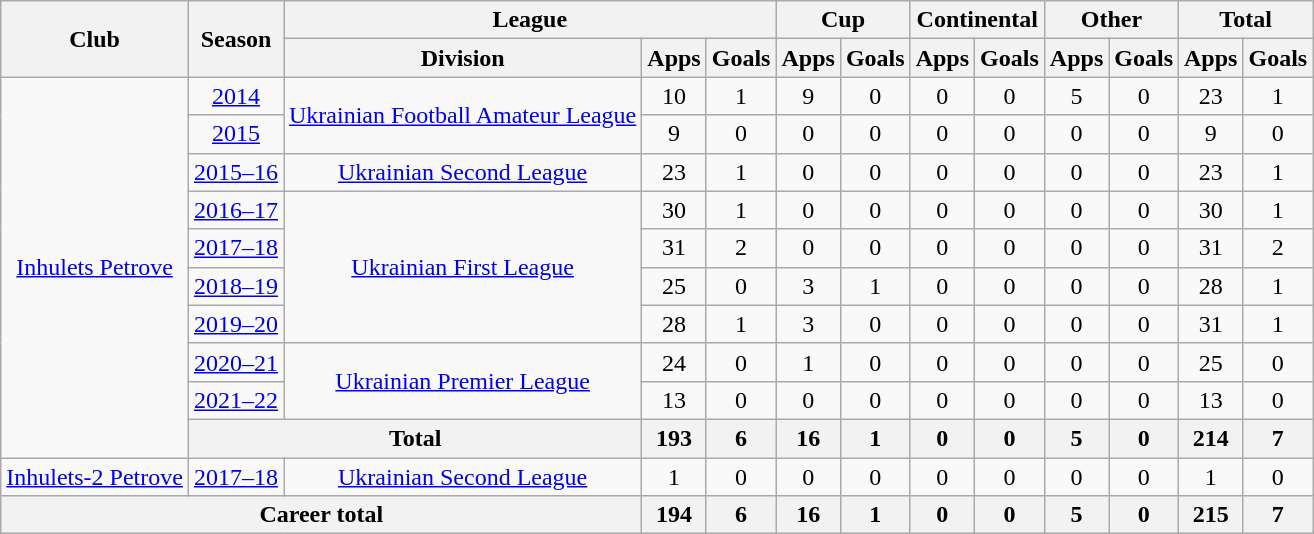<table class="wikitable" style="text-align:center">
<tr>
<th rowspan="2">Club</th>
<th rowspan="2">Season</th>
<th colspan="3">League</th>
<th colspan="2">Cup</th>
<th colspan="2">Continental</th>
<th colspan="2">Other</th>
<th colspan="2">Total</th>
</tr>
<tr>
<th>Division</th>
<th>Apps</th>
<th>Goals</th>
<th>Apps</th>
<th>Goals</th>
<th>Apps</th>
<th>Goals</th>
<th>Apps</th>
<th>Goals</th>
<th>Apps</th>
<th>Goals</th>
</tr>
<tr>
<td rowspan="10"><a href='#'>Inhulets Petrove</a></td>
<td><a href='#'>2014</a></td>
<td rowspan="2"><a href='#'>Ukrainian Football Amateur League</a></td>
<td>10</td>
<td>1</td>
<td>9</td>
<td>0</td>
<td>0</td>
<td>0</td>
<td>5</td>
<td>0</td>
<td>23</td>
<td>1</td>
</tr>
<tr>
<td><a href='#'>2015</a></td>
<td>9</td>
<td>0</td>
<td>0</td>
<td>0</td>
<td>0</td>
<td>0</td>
<td>0</td>
<td>0</td>
<td>9</td>
<td>0</td>
</tr>
<tr>
<td><a href='#'>2015–16</a></td>
<td rowspan="1"><a href='#'>Ukrainian Second League</a></td>
<td>23</td>
<td>1</td>
<td>0</td>
<td>0</td>
<td>0</td>
<td>0</td>
<td>0</td>
<td>0</td>
<td>23</td>
<td>1</td>
</tr>
<tr>
<td><a href='#'>2016–17</a></td>
<td rowspan="4"><a href='#'>Ukrainian First League</a></td>
<td>30</td>
<td>1</td>
<td>0</td>
<td>0</td>
<td>0</td>
<td>0</td>
<td>0</td>
<td>0</td>
<td>30</td>
<td>1</td>
</tr>
<tr>
<td><a href='#'>2017–18</a></td>
<td>31</td>
<td>2</td>
<td>0</td>
<td>0</td>
<td>0</td>
<td>0</td>
<td>0</td>
<td>0</td>
<td>31</td>
<td>2</td>
</tr>
<tr>
<td><a href='#'>2018–19</a></td>
<td>25</td>
<td>0</td>
<td>3</td>
<td>1</td>
<td>0</td>
<td>0</td>
<td>0</td>
<td>0</td>
<td>28</td>
<td>1</td>
</tr>
<tr>
<td><a href='#'>2019–20</a></td>
<td>28</td>
<td>1</td>
<td>3</td>
<td>0</td>
<td>0</td>
<td>0</td>
<td>0</td>
<td>0</td>
<td>31</td>
<td>1</td>
</tr>
<tr>
<td><a href='#'>2020–21</a></td>
<td rowspan="2"><a href='#'>Ukrainian Premier League</a></td>
<td>24</td>
<td>0</td>
<td>1</td>
<td>0</td>
<td>0</td>
<td>0</td>
<td>0</td>
<td>0</td>
<td>25</td>
<td>0</td>
</tr>
<tr>
<td><a href='#'>2021–22</a></td>
<td>13</td>
<td>0</td>
<td>0</td>
<td>0</td>
<td>0</td>
<td>0</td>
<td>0</td>
<td>0</td>
<td>13</td>
<td>0</td>
</tr>
<tr>
<th colspan="2">Total</th>
<th>193</th>
<th>6</th>
<th>16</th>
<th>1</th>
<th>0</th>
<th>0</th>
<th>5</th>
<th>0</th>
<th>214</th>
<th>7</th>
</tr>
<tr>
<td rowspan="1"><a href='#'>Inhulets-2 Petrove</a></td>
<td><a href='#'>2017–18</a></td>
<td rowspan="1"><a href='#'>Ukrainian Second League</a></td>
<td>1</td>
<td>0</td>
<td>0</td>
<td>0</td>
<td>0</td>
<td>0</td>
<td>0</td>
<td>0</td>
<td>1</td>
<td>0</td>
</tr>
<tr>
<th colspan="3">Career total</th>
<th>194</th>
<th>6</th>
<th>16</th>
<th>1</th>
<th>0</th>
<th>0</th>
<th>5</th>
<th>0</th>
<th>215</th>
<th>7</th>
</tr>
</table>
